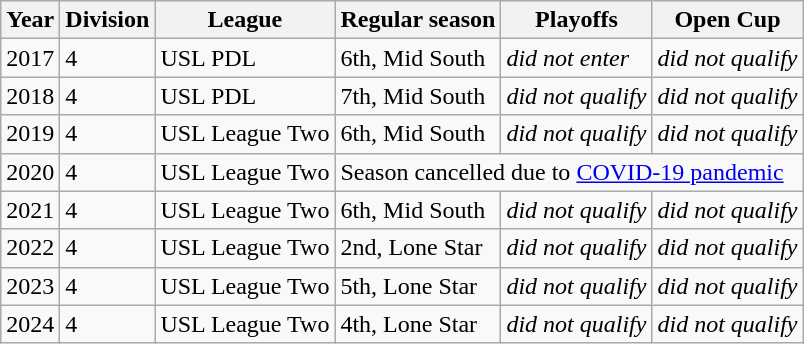<table class="wikitable">
<tr>
<th>Year</th>
<th>Division</th>
<th>League</th>
<th>Regular season</th>
<th>Playoffs</th>
<th>Open Cup</th>
</tr>
<tr>
<td>2017</td>
<td>4</td>
<td>USL PDL</td>
<td>6th, Mid South</td>
<td><em>did not enter</em></td>
<td><em>did not qualify</em></td>
</tr>
<tr>
<td>2018</td>
<td>4</td>
<td>USL PDL</td>
<td>7th, Mid South</td>
<td><em>did not qualify</em></td>
<td><em>did not qualify</em></td>
</tr>
<tr>
<td>2019</td>
<td>4</td>
<td>USL League Two</td>
<td>6th, Mid South</td>
<td><em>did not qualify</em></td>
<td><em>did not qualify</em></td>
</tr>
<tr>
<td>2020</td>
<td>4</td>
<td>USL League Two</td>
<td colspan=3>Season cancelled due to <a href='#'>COVID-19 pandemic</a></td>
</tr>
<tr>
<td>2021</td>
<td>4</td>
<td>USL League Two</td>
<td>6th, Mid South</td>
<td><em>did not qualify</em></td>
<td><em>did not qualify</em></td>
</tr>
<tr>
<td>2022</td>
<td>4</td>
<td>USL League Two</td>
<td>2nd, Lone Star</td>
<td><em>did not qualify</em></td>
<td><em>did not qualify</em></td>
</tr>
<tr>
<td>2023</td>
<td>4</td>
<td>USL League Two</td>
<td>5th, Lone Star</td>
<td><em>did not qualify</em></td>
<td><em>did not qualify</em></td>
</tr>
<tr>
<td>2024</td>
<td>4</td>
<td>USL League Two</td>
<td>4th, Lone Star</td>
<td><em>did not qualify</em></td>
<td><em>did not qualify</em></td>
</tr>
</table>
